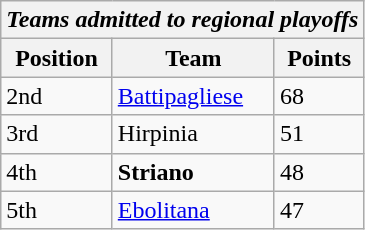<table class="wikitable">
<tr>
<th colspan="3"><em>Teams admitted to regional playoffs</em></th>
</tr>
<tr>
<th>Position</th>
<th>Team</th>
<th>Points</th>
</tr>
<tr>
<td>2nd</td>
<td><a href='#'>Battipagliese</a></td>
<td>68</td>
</tr>
<tr>
<td>3rd</td>
<td>Hirpinia</td>
<td>51</td>
</tr>
<tr>
<td>4th</td>
<td><strong>Striano</strong></td>
<td>48</td>
</tr>
<tr>
<td>5th</td>
<td><a href='#'>Ebolitana</a></td>
<td>47</td>
</tr>
</table>
